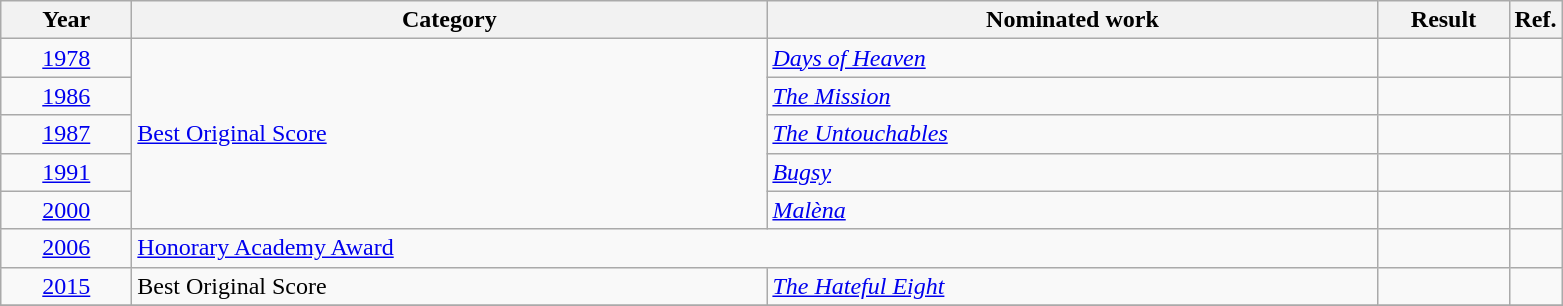<table class=wikitable>
<tr>
<th scope="col" style="width:5em;">Year</th>
<th scope="col" style="width:26em;">Category</th>
<th scope="col" style="width:25em;">Nominated work</th>
<th scope="col" style="width:5em;">Result</th>
<th>Ref.</th>
</tr>
<tr>
<td style="text-align:center;"><a href='#'>1978</a></td>
<td rowspan=5><a href='#'>Best Original Score</a></td>
<td><em><a href='#'>Days of Heaven</a></em></td>
<td></td>
<td style="text-align:center;"></td>
</tr>
<tr>
<td style="text-align:center;"><a href='#'>1986</a></td>
<td><em><a href='#'>The Mission</a></em></td>
<td></td>
<td style="text-align:center;"></td>
</tr>
<tr>
<td style="text-align:center;"><a href='#'>1987</a></td>
<td><em><a href='#'>The Untouchables</a></em></td>
<td></td>
<td style="text-align:center;"></td>
</tr>
<tr>
<td style="text-align:center;"><a href='#'>1991</a></td>
<td><em><a href='#'>Bugsy</a></em></td>
<td></td>
<td style="text-align:center;"></td>
</tr>
<tr>
<td style="text-align:center;"><a href='#'>2000</a></td>
<td><em><a href='#'>Malèna</a></em></td>
<td></td>
<td style="text-align:center;"></td>
</tr>
<tr>
<td style="text-align:center;"><a href='#'>2006</a></td>
<td colspan=2><a href='#'>Honorary Academy Award</a></td>
<td></td>
<td style="text-align:center;"></td>
</tr>
<tr>
<td style="text-align:center;"><a href='#'>2015</a></td>
<td>Best Original Score</td>
<td><em><a href='#'>The Hateful Eight</a></em></td>
<td></td>
<td style="text-align:center;"></td>
</tr>
<tr>
</tr>
</table>
